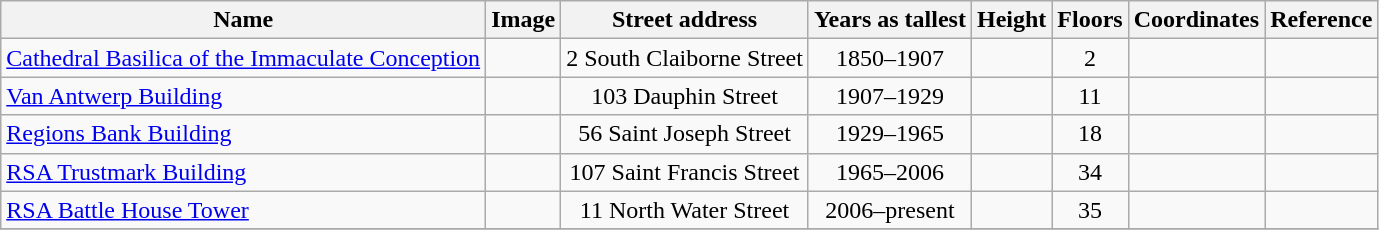<table class="wikitable sortable">
<tr>
<th>Name</th>
<th class="unsortable">Image</th>
<th>Street address</th>
<th>Years as tallest</th>
<th>Height<br></th>
<th>Floors</th>
<th>Coordinates</th>
<th class="unsortable">Reference</th>
</tr>
<tr>
<td><a href='#'>Cathedral Basilica of the Immaculate Conception</a></td>
<td></td>
<td align="center">2 South Claiborne Street</td>
<td align="center">1850–1907</td>
<td align="center"></td>
<td align="center">2</td>
<td align="center"></td>
<td align="center"></td>
</tr>
<tr>
<td><a href='#'>Van Antwerp Building</a></td>
<td></td>
<td align="center">103 Dauphin Street</td>
<td align="center">1907–1929</td>
<td align="center"></td>
<td align="center">11</td>
<td align="center"></td>
<td align="center"></td>
</tr>
<tr>
<td><a href='#'>Regions Bank Building</a></td>
<td></td>
<td align="center">56 Saint Joseph Street</td>
<td align="center">1929–1965</td>
<td align="center"></td>
<td align="center">18</td>
<td align="center"></td>
<td align="center"></td>
</tr>
<tr>
<td><a href='#'>RSA Trustmark Building</a></td>
<td></td>
<td align="center">107 Saint Francis Street</td>
<td align="center">1965–2006</td>
<td align="center"></td>
<td align="center">34</td>
<td align="center"></td>
<td align="center"></td>
</tr>
<tr>
<td><a href='#'>RSA Battle House Tower</a></td>
<td></td>
<td align="center">11 North Water Street</td>
<td align="center">2006–present</td>
<td align="center"></td>
<td align="center">35</td>
<td align="center"></td>
<td align="center"></td>
</tr>
<tr>
</tr>
</table>
